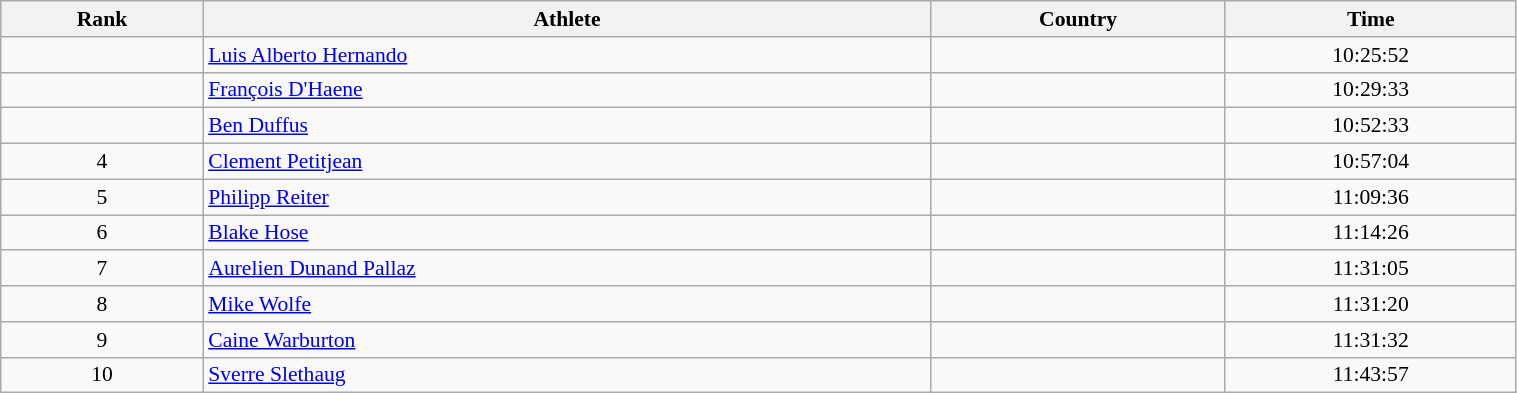<table class="wikitable" width=80% style="font-size:90%; text-align:center;">
<tr>
<th>Rank</th>
<th>Athlete</th>
<th>Country</th>
<th>Time</th>
</tr>
<tr>
<td></td>
<td align=left><a href='#'>Luis Alberto Hernando</a></td>
<td align=left></td>
<td>10:25:52</td>
</tr>
<tr>
<td></td>
<td align=left><a href='#'>François D'Haene</a></td>
<td align=left></td>
<td>10:29:33</td>
</tr>
<tr>
<td></td>
<td align=left><a href='#'>Ben Duffus</a></td>
<td align=left></td>
<td>10:52:33</td>
</tr>
<tr>
<td>4</td>
<td align=left><a href='#'>Clement Petitjean</a></td>
<td align=left></td>
<td>10:57:04</td>
</tr>
<tr>
<td>5</td>
<td align=left><a href='#'>Philipp Reiter</a></td>
<td align=left></td>
<td>11:09:36</td>
</tr>
<tr>
<td>6</td>
<td align=left><a href='#'>Blake Hose</a></td>
<td align=left></td>
<td>11:14:26</td>
</tr>
<tr>
<td>7</td>
<td align=left><a href='#'>Aurelien Dunand Pallaz</a></td>
<td align=left></td>
<td>11:31:05</td>
</tr>
<tr>
<td>8</td>
<td align=left><a href='#'>Mike Wolfe</a></td>
<td align=left></td>
<td>11:31:20</td>
</tr>
<tr>
<td>9</td>
<td align=left><a href='#'>Caine Warburton</a></td>
<td align=left></td>
<td>11:31:32</td>
</tr>
<tr>
<td>10</td>
<td align=left><a href='#'>Sverre Slethaug</a></td>
<td align=left></td>
<td>11:43:57</td>
</tr>
</table>
